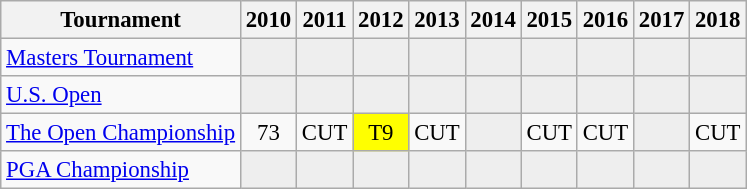<table class="wikitable" style="font-size:95%;text-align:center;">
<tr>
<th>Tournament</th>
<th>2010</th>
<th>2011</th>
<th>2012</th>
<th>2013</th>
<th>2014</th>
<th>2015</th>
<th>2016</th>
<th>2017</th>
<th>2018</th>
</tr>
<tr>
<td align=left><a href='#'>Masters Tournament</a></td>
<td style="background:#eeeeee;"></td>
<td style="background:#eeeeee;"></td>
<td style="background:#eeeeee;"></td>
<td style="background:#eeeeee;"></td>
<td style="background:#eeeeee;"></td>
<td style="background:#eeeeee;"></td>
<td style="background:#eeeeee;"></td>
<td style="background:#eeeeee;"></td>
<td style="background:#eeeeee;"></td>
</tr>
<tr>
<td align=left><a href='#'>U.S. Open</a></td>
<td style="background:#eeeeee;"></td>
<td style="background:#eeeeee;"></td>
<td style="background:#eeeeee;"></td>
<td style="background:#eeeeee;"></td>
<td style="background:#eeeeee;"></td>
<td style="background:#eeeeee;"></td>
<td style="background:#eeeeee;"></td>
<td style="background:#eeeeee;"></td>
<td style="background:#eeeeee;"></td>
</tr>
<tr>
<td align=left><a href='#'>The Open Championship</a></td>
<td>73</td>
<td>CUT</td>
<td style="background:yellow;">T9</td>
<td>CUT</td>
<td style="background:#eeeeee;"></td>
<td>CUT</td>
<td>CUT</td>
<td style="background:#eeeeee;"></td>
<td>CUT</td>
</tr>
<tr>
<td align=left><a href='#'>PGA Championship</a></td>
<td style="background:#eeeeee;"></td>
<td style="background:#eeeeee;"></td>
<td style="background:#eeeeee;"></td>
<td style="background:#eeeeee;"></td>
<td style="background:#eeeeee;"></td>
<td style="background:#eeeeee;"></td>
<td style="background:#eeeeee;"></td>
<td style="background:#eeeeee;"></td>
<td style="background:#eeeeee;"></td>
</tr>
</table>
